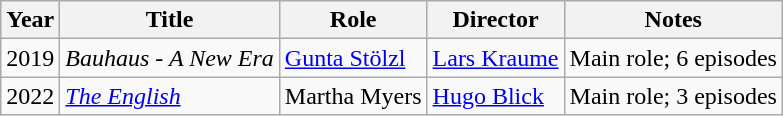<table class="wikitable sortable">
<tr>
<th>Year</th>
<th>Title</th>
<th>Role</th>
<th>Director</th>
<th>Notes</th>
</tr>
<tr>
<td>2019</td>
<td><em>Bauhaus - A New Era</em></td>
<td><a href='#'>Gunta Stölzl</a></td>
<td><a href='#'>Lars Kraume</a></td>
<td>Main role; 6 episodes</td>
</tr>
<tr>
<td>2022</td>
<td><em><a href='#'>The English</a></em></td>
<td>Martha Myers</td>
<td><a href='#'>Hugo Blick</a></td>
<td>Main role; 3 episodes</td>
</tr>
</table>
